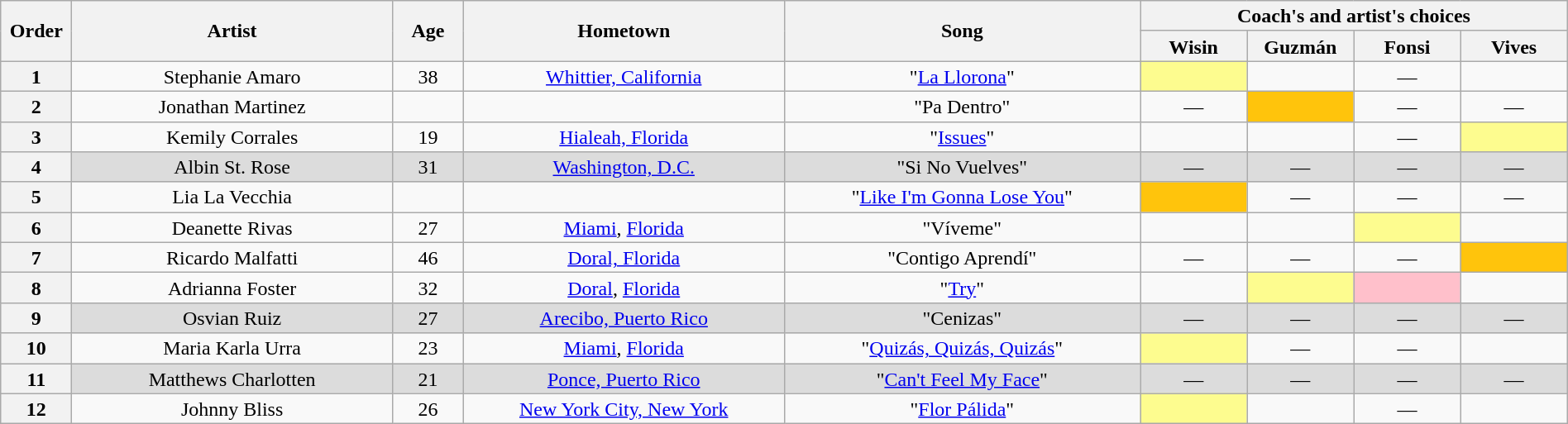<table class="wikitable" style="text-align:center; line-height:17px; width:100%;">
<tr>
<th scope="col" rowspan="2" style="width:04%;">Order</th>
<th scope="col" rowspan="2" style="width:18%;">Artist</th>
<th scope="col" rowspan="2" style="width:04%;">Age</th>
<th scope="col" rowspan="2" style="width:18%;">Hometown</th>
<th scope="col" rowspan="2" style="width:20%;">Song</th>
<th scope="col" colspan="4" style="width:24%;">Coach's and artist's choices</th>
</tr>
<tr>
<th style="width:06%;">Wisin</th>
<th style="width:06%;">Guzmán</th>
<th style="width:06%;">Fonsi</th>
<th style="width:06%;">Vives</th>
</tr>
<tr>
<th>1</th>
<td>Stephanie Amaro</td>
<td>38</td>
<td><a href='#'>Whittier, California</a></td>
<td>"<a href='#'>La Llorona</a>"</td>
<td style="background:#fdfc8f;"><strong></strong></td>
<td><strong></strong></td>
<td>—</td>
<td><strong></strong></td>
</tr>
<tr>
<th>2</th>
<td>Jonathan Martinez</td>
<td></td>
<td></td>
<td>"Pa Dentro"</td>
<td>—</td>
<td style="background:#ffc40c;"><strong></strong></td>
<td>—</td>
<td>—</td>
</tr>
<tr>
<th>3</th>
<td>Kemily Corrales</td>
<td>19</td>
<td><a href='#'>Hialeah, Florida</a></td>
<td>"<a href='#'>Issues</a>"</td>
<td><strong></strong></td>
<td><strong></strong></td>
<td>—</td>
<td style="background:#fdfc8f;"><strong></strong></td>
</tr>
<tr style="background:#dcdcdc;"|>
<th>4</th>
<td>Albin St. Rose</td>
<td>31</td>
<td><a href='#'>Washington, D.C.</a></td>
<td>"Si No Vuelves"</td>
<td>—</td>
<td>—</td>
<td>—</td>
<td>—</td>
</tr>
<tr>
<th>5</th>
<td>Lia La Vecchia</td>
<td></td>
<td></td>
<td>"<a href='#'>Like I'm Gonna Lose You</a>"</td>
<td style="background:#ffc40c;"><strong></strong></td>
<td>—</td>
<td>—</td>
<td>—</td>
</tr>
<tr>
<th>6</th>
<td>Deanette Rivas</td>
<td>27</td>
<td><a href='#'>Miami</a>, <a href='#'>Florida</a></td>
<td>"Víveme"</td>
<td><strong></strong></td>
<td><strong></strong></td>
<td style="background:#fdfc8f;"><strong></strong></td>
<td><strong></strong></td>
</tr>
<tr>
<th>7</th>
<td>Ricardo Malfatti</td>
<td>46</td>
<td><a href='#'>Doral, Florida</a></td>
<td>"Contigo Aprendí"</td>
<td>—</td>
<td>—</td>
<td>—</td>
<td style="background:#ffc40c;"><strong></strong></td>
</tr>
<tr>
<th>8</th>
<td>Adrianna Foster</td>
<td>32</td>
<td><a href='#'>Doral</a>, <a href='#'>Florida</a></td>
<td>"<a href='#'>Try</a>"</td>
<td><strong></strong></td>
<td style="background:#fdfc8f;"><strong></strong></td>
<td style="background:pink;"><strong></strong></td>
<td><strong></strong></td>
</tr>
<tr style="background:#dcdcdc;"|>
<th>9</th>
<td>Osvian Ruiz</td>
<td>27</td>
<td><a href='#'>Arecibo, Puerto Rico</a></td>
<td>"Cenizas"</td>
<td>—</td>
<td>—</td>
<td>—</td>
<td>—</td>
</tr>
<tr>
<th>10</th>
<td>Maria Karla Urra</td>
<td>23</td>
<td><a href='#'>Miami</a>, <a href='#'>Florida</a></td>
<td>"<a href='#'>Quizás, Quizás, Quizás</a>"</td>
<td style="background:#fdfc8f;"><strong></strong></td>
<td>—</td>
<td>—</td>
<td><strong></strong></td>
</tr>
<tr style="background:#dcdcdc;"|>
<th>11</th>
<td>Matthews Charlotten</td>
<td>21</td>
<td><a href='#'>Ponce, Puerto Rico</a></td>
<td>"<a href='#'>Can't Feel My Face</a>"</td>
<td>—</td>
<td>—</td>
<td>—</td>
<td>—</td>
</tr>
<tr>
<th>12</th>
<td>Johnny Bliss</td>
<td>26</td>
<td><a href='#'>New York City, New York</a></td>
<td>"<a href='#'>Flor Pálida</a>"</td>
<td style="background:#fdfc8f;"><strong></strong></td>
<td><strong></strong></td>
<td>—</td>
<td><strong></strong></td>
</tr>
</table>
